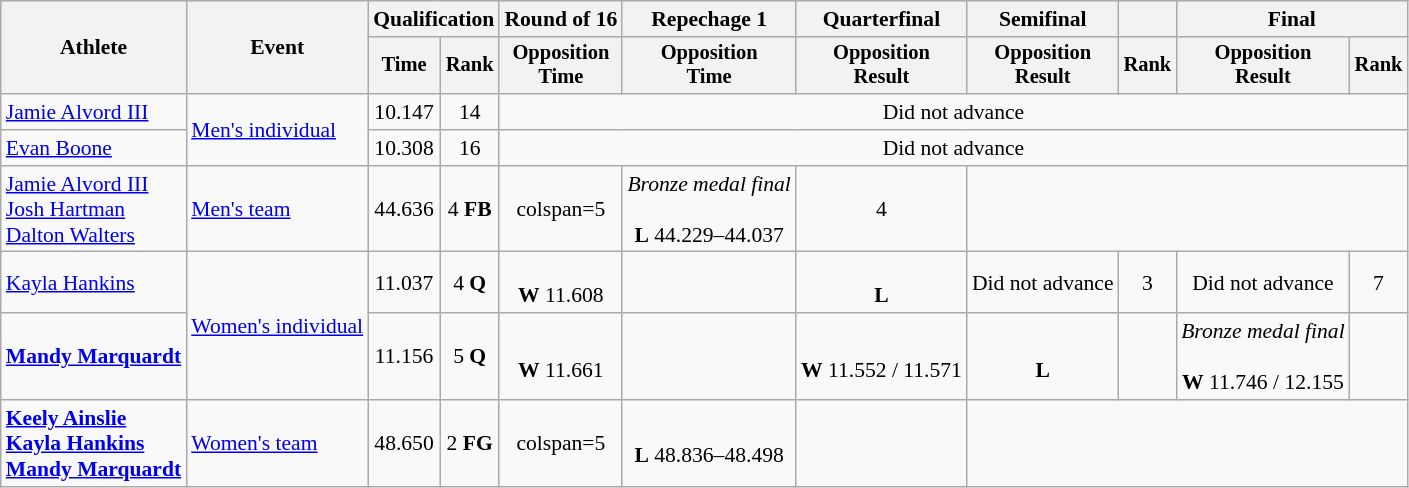<table class=wikitable style=font-size:90%;text-align:center>
<tr>
<th rowspan=2>Athlete</th>
<th rowspan=2>Event</th>
<th colspan=2>Qualification</th>
<th>Round of 16</th>
<th>Repechage 1</th>
<th>Quarterfinal</th>
<th>Semifinal</th>
<th></th>
<th colspan=2>Final</th>
</tr>
<tr style="font-size:95%">
<th>Time</th>
<th>Rank</th>
<th>Opposition<br>Time</th>
<th>Opposition<br>Time</th>
<th>Opposition<br>Result</th>
<th>Opposition<br>Result</th>
<th>Rank</th>
<th>Opposition<br>Result</th>
<th>Rank</th>
</tr>
<tr>
<td align=left><a href='#'>Jamie Alvord III</a></td>
<td align=left rowspan=2><a href='#'>Men's individual</a></td>
<td>10.147</td>
<td>14</td>
<td colspan=7>Did not advance</td>
</tr>
<tr>
<td align=left><a href='#'>Evan Boone</a></td>
<td>10.308</td>
<td>16</td>
<td colspan=7>Did not advance</td>
</tr>
<tr>
<td align=left><a href='#'>Jamie Alvord III</a><br><a href='#'>Josh Hartman</a><br><a href='#'>Dalton Walters</a></td>
<td align=left><a href='#'>Men's team</a></td>
<td>44.636</td>
<td>4 <strong>FB</strong></td>
<td>colspan=5 </td>
<td><em>Bronze medal final</em><br><br><strong>L</strong> 44.229–44.037</td>
<td>4</td>
</tr>
<tr>
<td align=left><a href='#'>Kayla Hankins</a></td>
<td align=left rowspan=2><a href='#'>Women's individual</a></td>
<td>11.037</td>
<td>4 <strong>Q</strong></td>
<td><br><strong>W</strong> 11.608</td>
<td></td>
<td><br><strong>L</strong></td>
<td>Did not advance</td>
<td>3</td>
<td>Did not advance</td>
<td>7</td>
</tr>
<tr>
<td align=left><strong><a href='#'>Mandy Marquardt</a></strong></td>
<td>11.156</td>
<td>5 <strong>Q</strong></td>
<td><br><strong>W</strong> 11.661</td>
<td></td>
<td><br><strong>W</strong> 11.552 / 11.571</td>
<td><br><strong>L</strong></td>
<td></td>
<td><em>Bronze medal final</em><br><br><strong>W</strong> 11.746 / 12.155</td>
<td></td>
</tr>
<tr>
<td align=left><strong><a href='#'>Keely Ainslie</a><br><a href='#'>Kayla Hankins</a><br><a href='#'>Mandy Marquardt</a></strong></td>
<td align=left><a href='#'>Women's team</a></td>
<td>48.650</td>
<td>2 <strong>FG</strong></td>
<td>colspan=5 </td>
<td><br><strong>L</strong> 48.836–48.498</td>
<td></td>
</tr>
</table>
